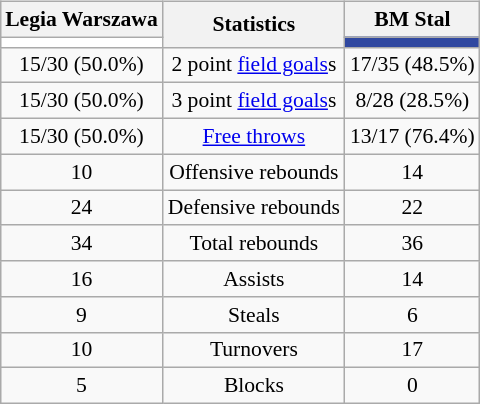<table style="width:100%;">
<tr>
<td valign=top align=right width=33%><br>












</td>
<td style="vertical-align:top; align:center; width:33%;"><br><table style="width:100%;">
<tr>
<td style="width=50%;"></td>
<td></td>
<td style="width=50%;"></td>
</tr>
</table>
<br><table class="wikitable" style="font-size:90%; text-align:center; margin:auto;" align=center>
<tr>
<th>Legia Warszawa</th>
<th rowspan=2>Statistics</th>
<th>BM Stal</th>
</tr>
<tr>
<td style="background:white;"></td>
<td style="background:#3048A0;"></td>
</tr>
<tr>
<td>15/30 (50.0%)</td>
<td>2 point <a href='#'>field goals</a>s</td>
<td>17/35 (48.5%)</td>
</tr>
<tr>
<td>15/30 (50.0%)</td>
<td>3 point <a href='#'>field goals</a>s</td>
<td>8/28 (28.5%)</td>
</tr>
<tr>
<td>15/30 (50.0%)</td>
<td><a href='#'>Free throws</a></td>
<td>13/17 (76.4%)</td>
</tr>
<tr>
<td>10</td>
<td>Offensive rebounds</td>
<td>14</td>
</tr>
<tr>
<td>24</td>
<td>Defensive rebounds</td>
<td>22</td>
</tr>
<tr>
<td>34</td>
<td>Total rebounds</td>
<td>36</td>
</tr>
<tr>
<td>16</td>
<td>Assists</td>
<td>14</td>
</tr>
<tr>
<td>9</td>
<td>Steals</td>
<td>6</td>
</tr>
<tr>
<td>10</td>
<td>Turnovers</td>
<td>17</td>
</tr>
<tr>
<td>5</td>
<td>Blocks</td>
<td>0</td>
</tr>
</table>
</td>
<td style="vertical-align:top; align:left; width:33%;"><br>











</td>
</tr>
</table>
